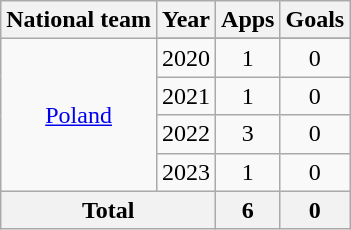<table class="wikitable" style="text-align:center">
<tr>
<th>National team</th>
<th>Year</th>
<th>Apps</th>
<th>Goals</th>
</tr>
<tr>
<td rowspan="5"><a href='#'>Poland</a></td>
</tr>
<tr>
<td>2020</td>
<td>1</td>
<td>0</td>
</tr>
<tr>
<td>2021</td>
<td>1</td>
<td>0</td>
</tr>
<tr>
<td>2022</td>
<td>3</td>
<td>0</td>
</tr>
<tr>
<td>2023</td>
<td>1</td>
<td>0</td>
</tr>
<tr>
<th colspan="2">Total</th>
<th>6</th>
<th>0</th>
</tr>
</table>
